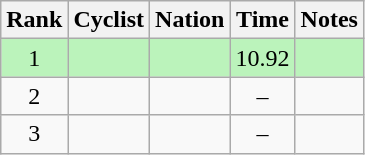<table class="wikitable sortable" style="text-align:center">
<tr>
<th>Rank</th>
<th>Cyclist</th>
<th>Nation</th>
<th>Time</th>
<th>Notes</th>
</tr>
<tr bgcolor=bbf3bb>
<td>1</td>
<td align=left></td>
<td align=left></td>
<td>10.92</td>
<td></td>
</tr>
<tr>
<td>2</td>
<td align=left></td>
<td align=left></td>
<td>–</td>
<td></td>
</tr>
<tr>
<td>3</td>
<td align=left></td>
<td align=left></td>
<td>–</td>
<td></td>
</tr>
</table>
